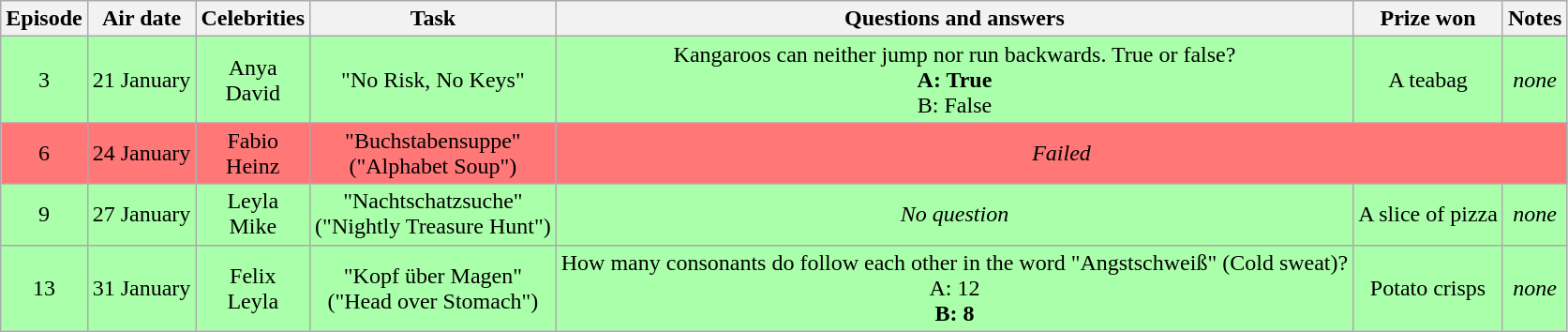<table class=wikitable style="text-align:center">
<tr>
<th>Episode</th>
<th>Air date</th>
<th>Celebrities</th>
<th>Task</th>
<th>Questions and answers</th>
<th>Prize won</th>
<th>Notes</th>
</tr>
<tr style="background:#aaffaa;">
<td>3</td>
<td>21 January</td>
<td>Anya<br>David</td>
<td>"No Risk, No Keys"</td>
<td>Kangaroos can neither jump nor run backwards. True or false?<br><strong>A: True</strong><br>B: False</td>
<td>A teabag</td>
<td><em>none</em></td>
</tr>
<tr style="background:#ff7777;">
<td>6</td>
<td>24 January</td>
<td>Fabio<br>Heinz</td>
<td>"Buchstabensuppe"<br>("Alphabet Soup")</td>
<td colspan=3><em>Failed</em></td>
</tr>
<tr style="background:#aaffaa;">
<td>9</td>
<td>27 January</td>
<td>Leyla<br>Mike</td>
<td>"Nachtschatzsuche"<br>("Nightly Treasure Hunt")</td>
<td><em>No question</em></td>
<td>A slice of pizza</td>
<td><em>none</em></td>
</tr>
<tr style="background:#aaffaa;">
<td>13</td>
<td>31 January</td>
<td>Felix<br>Leyla</td>
<td>"Kopf über Magen"<br>("Head over Stomach")</td>
<td>How many consonants do follow each other in the word "Angstschweiß" (Cold sweat)?<br>A: 12<br><strong>B: 8</strong></td>
<td>Potato crisps</td>
<td><em>none</em></td>
</tr>
</table>
